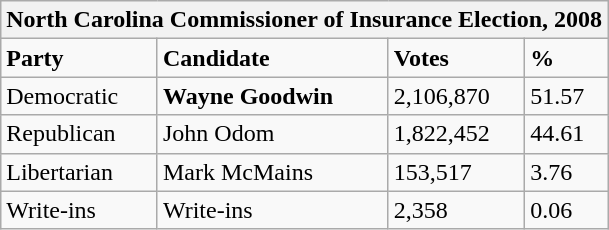<table class="wikitable">
<tr>
<th colspan="4">North Carolina Commissioner of Insurance Election, 2008</th>
</tr>
<tr>
<td><strong>Party</strong></td>
<td><strong>Candidate</strong></td>
<td><strong>Votes</strong></td>
<td><strong>%</strong></td>
</tr>
<tr>
<td>Democratic</td>
<td><strong>Wayne Goodwin</strong></td>
<td>2,106,870</td>
<td>51.57</td>
</tr>
<tr>
<td>Republican</td>
<td>John Odom</td>
<td>1,822,452</td>
<td>44.61</td>
</tr>
<tr>
<td>Libertarian</td>
<td>Mark McMains</td>
<td>153,517</td>
<td>3.76</td>
</tr>
<tr>
<td>Write-ins</td>
<td>Write-ins</td>
<td>2,358</td>
<td>0.06</td>
</tr>
</table>
